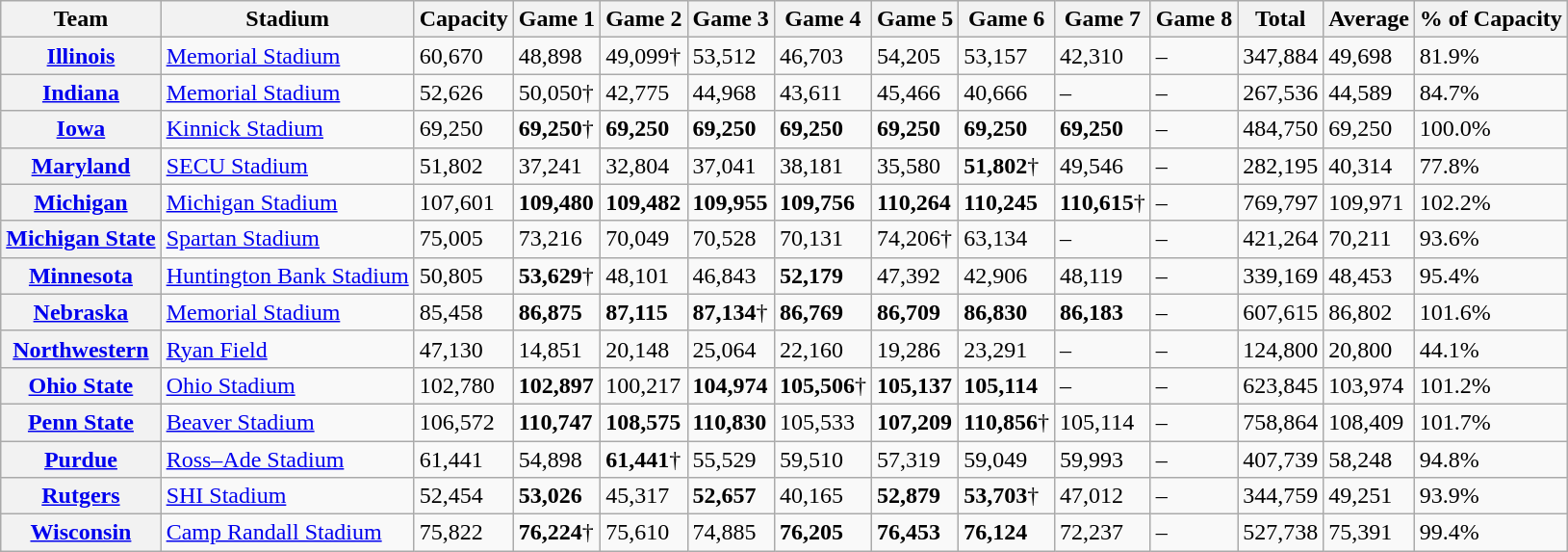<table class="wikitable sortable">
<tr>
<th>Team</th>
<th>Stadium</th>
<th>Capacity</th>
<th>Game 1</th>
<th>Game 2</th>
<th>Game 3</th>
<th>Game 4</th>
<th>Game 5</th>
<th>Game 6</th>
<th>Game 7</th>
<th>Game 8</th>
<th>Total</th>
<th>Average</th>
<th>% of Capacity</th>
</tr>
<tr>
<th><a href='#'>Illinois</a></th>
<td><a href='#'>Memorial Stadium</a></td>
<td>60,670</td>
<td>48,898</td>
<td>49,099†</td>
<td>53,512</td>
<td>46,703</td>
<td>54,205</td>
<td>53,157</td>
<td>42,310</td>
<td>–</td>
<td>347,884</td>
<td>49,698</td>
<td>81.9%</td>
</tr>
<tr>
<th><a href='#'>Indiana</a></th>
<td><a href='#'>Memorial Stadium</a></td>
<td>52,626</td>
<td>50,050†</td>
<td>42,775</td>
<td>44,968</td>
<td>43,611</td>
<td>45,466</td>
<td>40,666</td>
<td>–</td>
<td>–</td>
<td>267,536</td>
<td>44,589</td>
<td>84.7%</td>
</tr>
<tr>
<th><a href='#'>Iowa</a></th>
<td><a href='#'>Kinnick Stadium</a></td>
<td>69,250</td>
<td><strong>69,250</strong>†</td>
<td><strong>69,250</strong></td>
<td><strong>69,250</strong></td>
<td><strong>69,250</strong></td>
<td><strong>69,250</strong></td>
<td><strong>69,250</strong></td>
<td><strong>69,250</strong></td>
<td>–</td>
<td>484,750</td>
<td>69,250</td>
<td>100.0%</td>
</tr>
<tr>
<th><a href='#'>Maryland</a></th>
<td><a href='#'>SECU Stadium</a></td>
<td>51,802</td>
<td>37,241</td>
<td>32,804</td>
<td>37,041</td>
<td>38,181</td>
<td>35,580</td>
<td><strong>51,802</strong>†</td>
<td>49,546</td>
<td>–</td>
<td>282,195</td>
<td>40,314</td>
<td>77.8%</td>
</tr>
<tr>
<th><a href='#'>Michigan</a></th>
<td><a href='#'>Michigan Stadium</a></td>
<td>107,601</td>
<td><strong>109,480</strong></td>
<td><strong>109,482</strong></td>
<td><strong>109,955</strong></td>
<td><strong>109,756</strong></td>
<td><strong>110,264</strong></td>
<td><strong>110,245</strong></td>
<td><strong>110,615</strong>†</td>
<td>–</td>
<td>769,797</td>
<td>109,971</td>
<td>102.2%</td>
</tr>
<tr>
<th><a href='#'>Michigan State</a></th>
<td><a href='#'>Spartan Stadium</a></td>
<td>75,005</td>
<td>73,216</td>
<td>70,049</td>
<td>70,528</td>
<td>70,131</td>
<td>74,206†</td>
<td>63,134</td>
<td>–</td>
<td>–</td>
<td>421,264</td>
<td>70,211</td>
<td>93.6%</td>
</tr>
<tr>
<th><a href='#'>Minnesota</a></th>
<td><a href='#'>Huntington Bank Stadium</a></td>
<td>50,805</td>
<td><strong>53,629</strong>†</td>
<td>48,101</td>
<td>46,843</td>
<td><strong>52,179</strong></td>
<td>47,392</td>
<td>42,906</td>
<td>48,119</td>
<td>–</td>
<td>339,169</td>
<td>48,453</td>
<td>95.4%</td>
</tr>
<tr>
<th><a href='#'>Nebraska</a></th>
<td><a href='#'>Memorial Stadium</a></td>
<td>85,458</td>
<td><strong>86,875</strong></td>
<td><strong>87,115</strong></td>
<td><strong>87,134</strong>†</td>
<td><strong>86,769</strong></td>
<td><strong>86,709</strong></td>
<td><strong>86,830</strong></td>
<td><strong>86,183</strong></td>
<td>–</td>
<td>607,615</td>
<td>86,802</td>
<td>101.6%</td>
</tr>
<tr>
<th><a href='#'>Northwestern</a></th>
<td><a href='#'>Ryan Field</a></td>
<td>47,130</td>
<td>14,851</td>
<td>20,148</td>
<td>25,064</td>
<td>22,160</td>
<td>19,286</td>
<td>23,291</td>
<td>–</td>
<td>–</td>
<td>124,800</td>
<td>20,800</td>
<td>44.1%</td>
</tr>
<tr>
<th><a href='#'>Ohio State</a></th>
<td><a href='#'>Ohio Stadium</a></td>
<td>102,780</td>
<td><strong>102,897</strong></td>
<td>100,217</td>
<td><strong>104,974</strong></td>
<td><strong>105,506</strong>†</td>
<td><strong>105,137</strong></td>
<td><strong>105,114</strong></td>
<td>–</td>
<td>–</td>
<td>623,845</td>
<td>103,974</td>
<td>101.2%</td>
</tr>
<tr>
<th><a href='#'>Penn State</a></th>
<td><a href='#'>Beaver Stadium</a></td>
<td>106,572</td>
<td><strong>110,747</strong></td>
<td><strong>108,575</strong></td>
<td><strong>110,830</strong></td>
<td>105,533</td>
<td><strong>107,209</strong></td>
<td><strong>110,856</strong>†</td>
<td>105,114</td>
<td>–</td>
<td>758,864</td>
<td>108,409</td>
<td>101.7%</td>
</tr>
<tr>
<th><a href='#'>Purdue</a></th>
<td><a href='#'>Ross–Ade Stadium</a></td>
<td>61,441</td>
<td>54,898</td>
<td><strong>61,441</strong>†</td>
<td>55,529</td>
<td>59,510</td>
<td>57,319</td>
<td>59,049</td>
<td>59,993</td>
<td>–</td>
<td>407,739</td>
<td>58,248</td>
<td>94.8%</td>
</tr>
<tr>
<th><a href='#'>Rutgers</a></th>
<td><a href='#'>SHI Stadium</a></td>
<td>52,454</td>
<td><strong>53,026</strong></td>
<td>45,317</td>
<td><strong>52,657</strong></td>
<td>40,165</td>
<td><strong>52,879</strong></td>
<td><strong>53,703</strong>†</td>
<td>47,012</td>
<td>–</td>
<td>344,759</td>
<td>49,251</td>
<td>93.9%</td>
</tr>
<tr>
<th><a href='#'>Wisconsin</a></th>
<td><a href='#'>Camp Randall Stadium</a></td>
<td>75,822</td>
<td><strong>76,224</strong>†</td>
<td>75,610</td>
<td>74,885</td>
<td><strong>76,205</strong></td>
<td><strong>76,453</strong></td>
<td><strong>76,124</strong></td>
<td>72,237</td>
<td>–</td>
<td>527,738</td>
<td>75,391</td>
<td>99.4%</td>
</tr>
</table>
